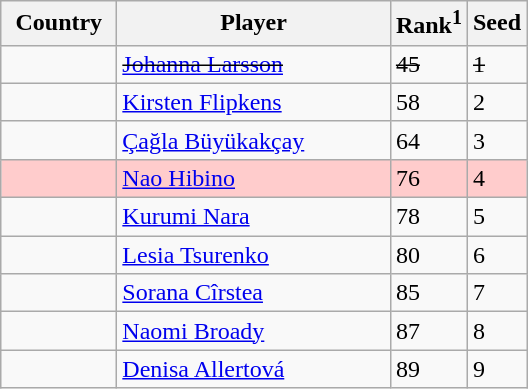<table class="sortable wikitable">
<tr>
<th width="70">Country</th>
<th width="175">Player</th>
<th>Rank<sup>1</sup></th>
<th>Seed</th>
</tr>
<tr>
<td><s></s></td>
<td><s><a href='#'>Johanna Larsson</a></s></td>
<td><s>45</s></td>
<td><s>1</s></td>
</tr>
<tr>
<td></td>
<td><a href='#'>Kirsten Flipkens</a></td>
<td>58</td>
<td>2</td>
</tr>
<tr>
<td></td>
<td><a href='#'>Çağla Büyükakçay</a></td>
<td>64</td>
<td>3</td>
</tr>
<tr style="background:#fcc;">
<td></td>
<td><a href='#'>Nao Hibino</a></td>
<td>76</td>
<td>4</td>
</tr>
<tr>
<td></td>
<td><a href='#'>Kurumi Nara</a></td>
<td>78</td>
<td>5</td>
</tr>
<tr>
<td></td>
<td><a href='#'>Lesia Tsurenko</a></td>
<td>80</td>
<td>6</td>
</tr>
<tr>
<td></td>
<td><a href='#'>Sorana Cîrstea</a></td>
<td>85</td>
<td>7</td>
</tr>
<tr>
<td></td>
<td><a href='#'>Naomi Broady</a></td>
<td>87</td>
<td>8</td>
</tr>
<tr>
<td></td>
<td><a href='#'>Denisa Allertová</a></td>
<td>89</td>
<td>9</td>
</tr>
</table>
